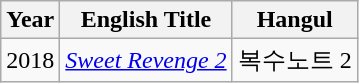<table class="wikitable">
<tr>
<th>Year</th>
<th>English Title</th>
<th>Hangul</th>
</tr>
<tr>
<td>2018</td>
<td><em><a href='#'>Sweet Revenge 2</a></em></td>
<td>복수노트 2</td>
</tr>
</table>
